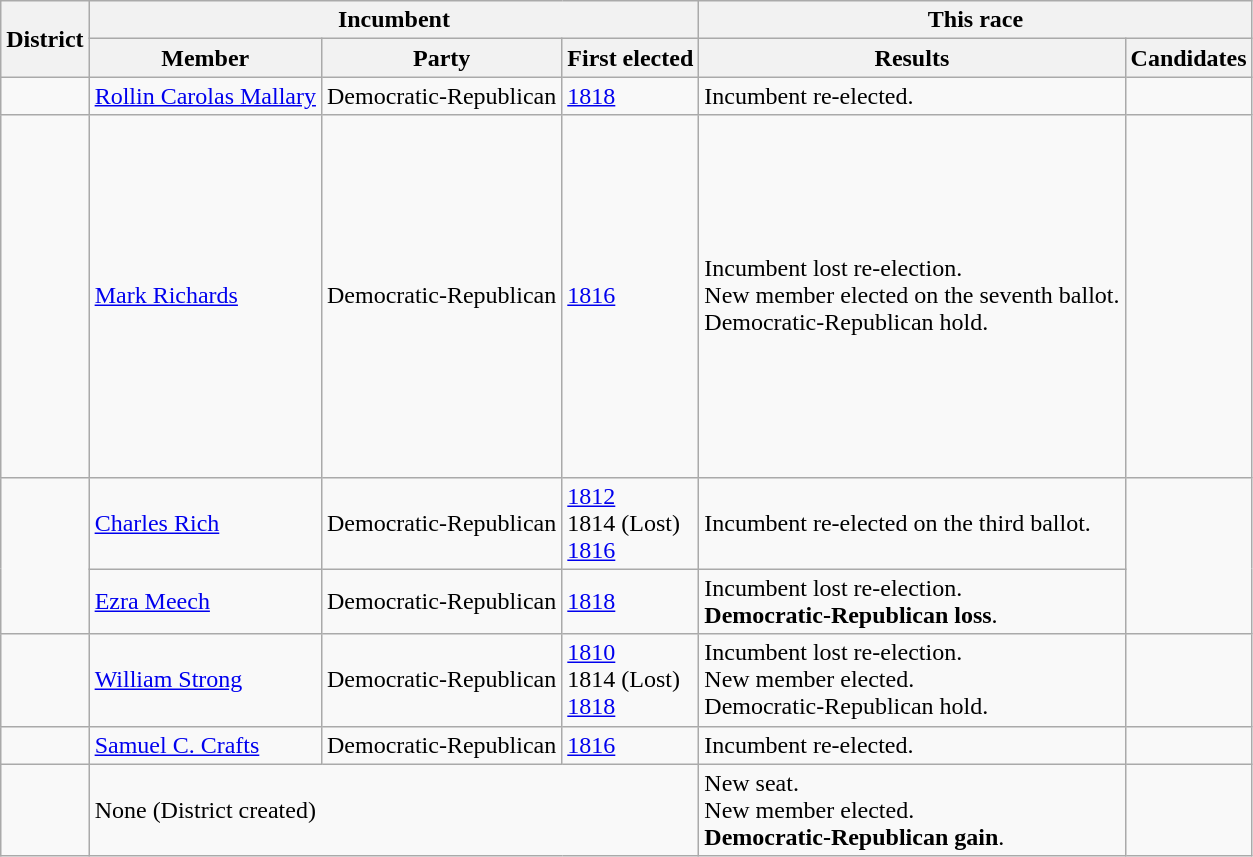<table class=wikitable>
<tr>
<th rowspan=2>District</th>
<th colspan=3>Incumbent</th>
<th colspan=2>This race</th>
</tr>
<tr>
<th>Member</th>
<th>Party</th>
<th>First elected</th>
<th>Results</th>
<th>Candidates</th>
</tr>
<tr>
<td></td>
<td><a href='#'>Rollin Carolas Mallary</a><br></td>
<td>Democratic-Republican</td>
<td><a href='#'>1818</a></td>
<td>Incumbent re-elected.</td>
<td nowrap></td>
</tr>
<tr>
<td></td>
<td><a href='#'>Mark Richards</a><br></td>
<td>Democratic-Republican</td>
<td><a href='#'>1816</a></td>
<td>Incumbent lost re-election.<br>New member elected on the seventh ballot.<br>Democratic-Republican hold.</td>
<td nowrap><strong></strong><br><br><strong></strong><br><br><strong></strong><br><br><strong></strong><br><br><strong></strong><br><br><strong></strong><br><br><strong></strong><br></td>
</tr>
<tr>
<td rowspan=2></td>
<td><a href='#'>Charles Rich</a><br></td>
<td>Democratic-Republican</td>
<td><a href='#'>1812</a><br>1814 (Lost)<br><a href='#'>1816</a></td>
<td>Incumbent re-elected on the third ballot.</td>
<td rowspan=2 nowrap><strong></strong><br><br><strong></strong><br><br><strong></strong><br></td>
</tr>
<tr>
<td><a href='#'>Ezra Meech</a><br></td>
<td>Democratic-Republican</td>
<td><a href='#'>1818</a></td>
<td>Incumbent lost re-election.<br><strong>Democratic-Republican loss</strong>.</td>
</tr>
<tr>
<td></td>
<td><a href='#'>William Strong</a><br></td>
<td>Democratic-Republican</td>
<td><a href='#'>1810</a><br>1814 (Lost)<br><a href='#'>1818</a></td>
<td>Incumbent lost re-election.<br>New member elected.<br>Democratic-Republican hold.</td>
<td nowrap></td>
</tr>
<tr>
<td></td>
<td><a href='#'>Samuel C. Crafts</a><br></td>
<td>Democratic-Republican</td>
<td><a href='#'>1816</a></td>
<td>Incumbent re-elected.</td>
<td nowrap></td>
</tr>
<tr>
<td></td>
<td colspan=3>None (District created)</td>
<td>New seat.<br>New member elected.<br><strong>Democratic-Republican gain</strong>.</td>
<td nowrap></td>
</tr>
</table>
